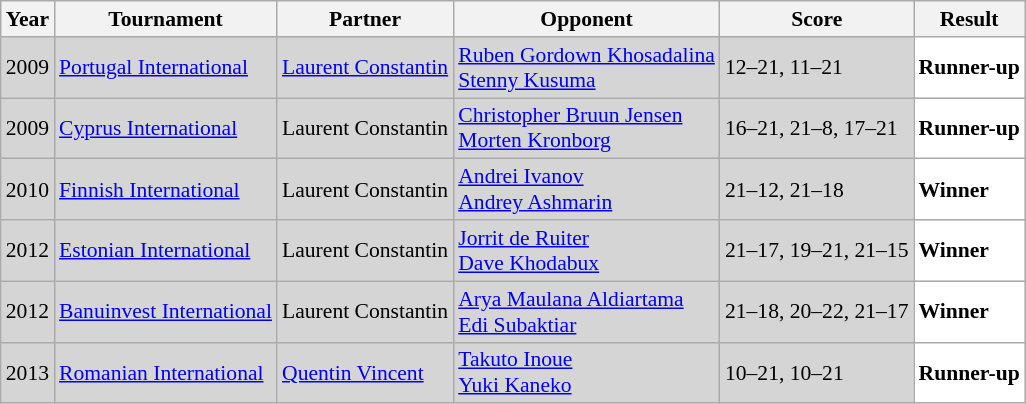<table class="sortable wikitable" style="font-size: 90%;">
<tr>
<th>Year</th>
<th>Tournament</th>
<th>Partner</th>
<th>Opponent</th>
<th>Score</th>
<th>Result</th>
</tr>
<tr style="background:#D5D5D5">
<td align="center">2009</td>
<td align="left"><a href='#'>Portugal International</a></td>
<td align="left"> <a href='#'>Laurent Constantin</a></td>
<td align="left"> <a href='#'>Ruben Gordown Khosadalina</a><br> <a href='#'>Stenny Kusuma</a></td>
<td align="left">12–21, 11–21</td>
<td style="text-align:left; background:white"> <strong>Runner-up</strong></td>
</tr>
<tr style="background:#D5D5D5">
<td align="center">2009</td>
<td align="left"><a href='#'>Cyprus International</a></td>
<td align="left"> Laurent Constantin</td>
<td align="left"> <a href='#'>Christopher Bruun Jensen</a><br> <a href='#'>Morten Kronborg</a></td>
<td align="left">16–21, 21–8, 17–21</td>
<td style="text-align:left; background:white"> <strong>Runner-up</strong></td>
</tr>
<tr style="background:#D5D5D5">
<td align="center">2010</td>
<td align="left"><a href='#'>Finnish International</a></td>
<td align="left"> Laurent Constantin</td>
<td align="left"> <a href='#'>Andrei Ivanov</a><br> <a href='#'>Andrey Ashmarin</a></td>
<td align="left">21–12, 21–18</td>
<td style="text-align:left; background:white"> <strong>Winner</strong></td>
</tr>
<tr style="background:#D5D5D5">
<td align="center">2012</td>
<td align="left"><a href='#'>Estonian International</a></td>
<td align="left"> Laurent Constantin</td>
<td align="left"> <a href='#'>Jorrit de Ruiter</a><br> <a href='#'>Dave Khodabux</a></td>
<td align="left">21–17, 19–21, 21–15</td>
<td style="text-align:left; background:white"> <strong>Winner</strong></td>
</tr>
<tr style="background:#D5D5D5">
<td align="center">2012</td>
<td align="left"><a href='#'>Banuinvest International</a></td>
<td align="left"> Laurent Constantin</td>
<td align="left"> <a href='#'>Arya Maulana Aldiartama</a><br> <a href='#'>Edi Subaktiar</a></td>
<td align="left">21–18, 20–22, 21–17</td>
<td style="text-align:left; background:white"> <strong>Winner</strong></td>
</tr>
<tr style="background:#D5D5D5">
<td align="center">2013</td>
<td align="left"><a href='#'>Romanian International</a></td>
<td align="left"> <a href='#'>Quentin Vincent</a></td>
<td align="left"> <a href='#'>Takuto Inoue</a><br> <a href='#'>Yuki Kaneko</a></td>
<td align="left">10–21, 10–21</td>
<td style="text-align:left; background:white"> <strong>Runner-up</strong></td>
</tr>
</table>
